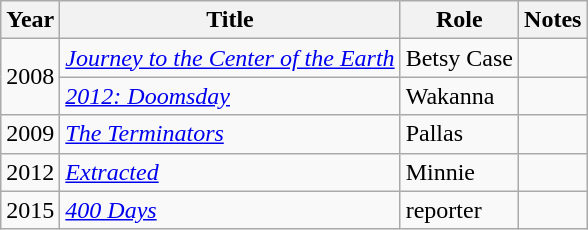<table class="wikitable sortable">
<tr>
<th>Year</th>
<th>Title</th>
<th>Role</th>
<th class="unsortable">Notes</th>
</tr>
<tr>
<td rowspan=2>2008</td>
<td><em><a href='#'>Journey to the Center of the Earth</a></em></td>
<td>Betsy Case</td>
<td></td>
</tr>
<tr>
<td><em><a href='#'>2012: Doomsday</a></em></td>
<td>Wakanna</td>
<td></td>
</tr>
<tr>
<td>2009</td>
<td><em><a href='#'>The Terminators</a></em></td>
<td>Pallas</td>
<td></td>
</tr>
<tr>
<td>2012</td>
<td><em><a href='#'>Extracted</a></em></td>
<td>Minnie</td>
<td></td>
</tr>
<tr>
<td>2015</td>
<td><em><a href='#'>400 Days</a></em></td>
<td>reporter</td>
<td></td>
</tr>
</table>
